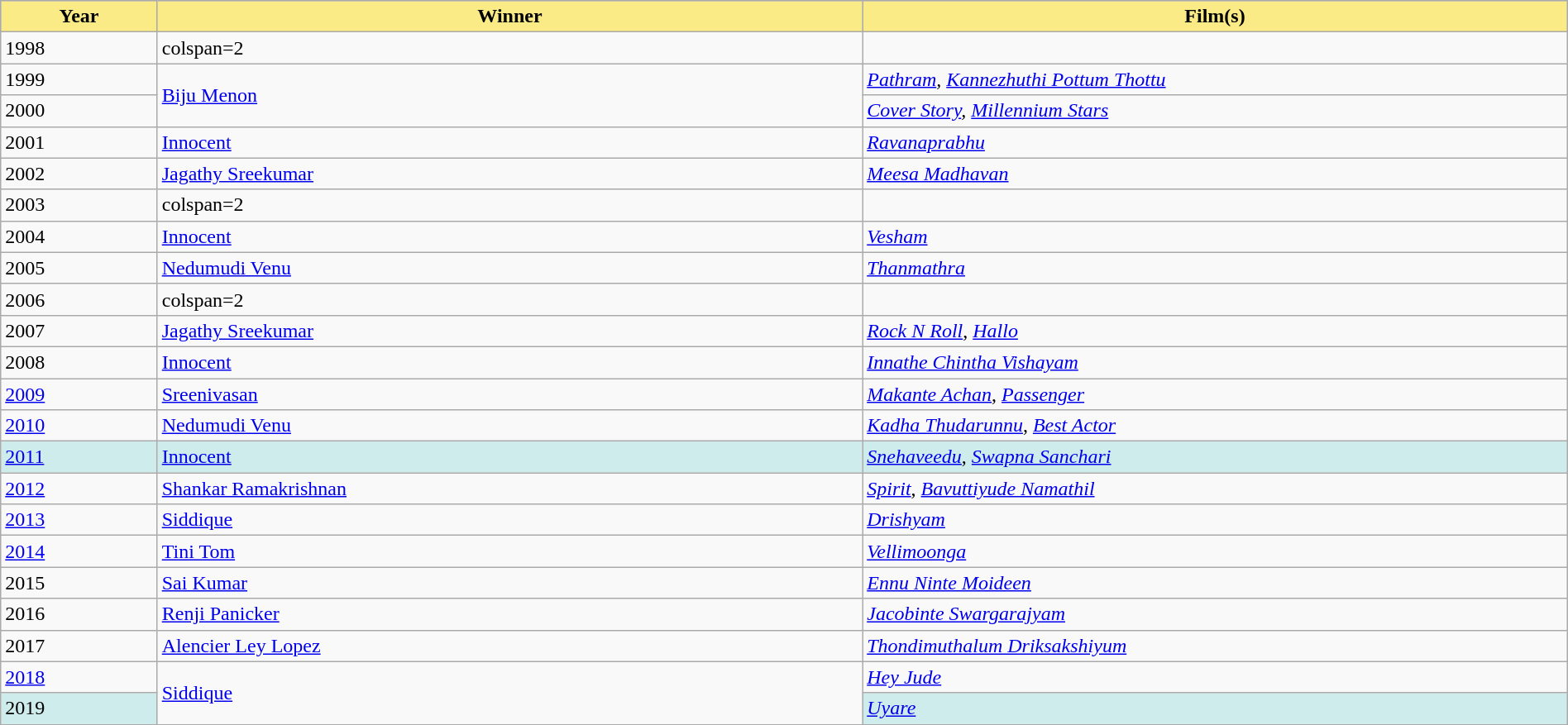<table class="wikitable" style="width:100%">
<tr bgcolor="#bebebe">
<th width="10%" style="background:#FAEB86">Year</th>
<th width="45%" style="background:#FAEB86">Winner</th>
<th width="45%" style="background:#FAEB86">Film(s)</th>
</tr>
<tr>
<td>1998</td>
<td>colspan=2 </td>
</tr>
<tr>
<td>1999</td>
<td rowspan="2"><a href='#'>Biju Menon</a></td>
<td><em><a href='#'>Pathram</a>, <a href='#'>Kannezhuthi Pottum Thottu</a></em></td>
</tr>
<tr>
<td>2000</td>
<td><em><a href='#'>Cover Story</a>, <a href='#'>Millennium Stars</a></em></td>
</tr>
<tr>
<td>2001</td>
<td><a href='#'>Innocent</a></td>
<td><em><a href='#'>Ravanaprabhu</a></em></td>
</tr>
<tr>
<td>2002</td>
<td><a href='#'>Jagathy Sreekumar</a></td>
<td><em><a href='#'>Meesa Madhavan</a></em></td>
</tr>
<tr>
<td>2003</td>
<td>colspan=2 </td>
</tr>
<tr>
<td>2004</td>
<td><a href='#'>Innocent</a></td>
<td><em><a href='#'>Vesham</a></em></td>
</tr>
<tr>
<td>2005</td>
<td><a href='#'>Nedumudi Venu</a></td>
<td><em><a href='#'>Thanmathra</a></em></td>
</tr>
<tr>
<td>2006</td>
<td>colspan=2 </td>
</tr>
<tr>
<td>2007</td>
<td><a href='#'>Jagathy Sreekumar</a></td>
<td><em><a href='#'>Rock N Roll</a></em>, <em><a href='#'>Hallo</a></em></td>
</tr>
<tr>
<td>2008</td>
<td><a href='#'>Innocent</a></td>
<td><em><a href='#'>Innathe Chintha Vishayam</a></em></td>
</tr>
<tr>
<td><a href='#'>2009</a></td>
<td><a href='#'>Sreenivasan</a></td>
<td><em><a href='#'>Makante Achan</a></em>, <em><a href='#'>Passenger</a></em></td>
</tr>
<tr>
<td><a href='#'>2010</a></td>
<td><a href='#'>Nedumudi Venu</a></td>
<td><em><a href='#'>Kadha Thudarunnu</a></em>, <em><a href='#'>Best Actor</a></em></td>
</tr>
<tr bgcolor="#cfecec">
<td><a href='#'>2011</a></td>
<td><a href='#'>Innocent</a></td>
<td><em><a href='#'>Snehaveedu</a></em>, <em><a href='#'>Swapna Sanchari</a></em></td>
</tr>
<tr>
<td><a href='#'>2012</a></td>
<td><a href='#'>Shankar Ramakrishnan</a></td>
<td><em><a href='#'>Spirit</a></em>, <em><a href='#'>Bavuttiyude Namathil</a></em></td>
</tr>
<tr>
<td><a href='#'>2013</a></td>
<td><a href='#'>Siddique</a></td>
<td><em><a href='#'>Drishyam</a></em></td>
</tr>
<tr>
<td><a href='#'>2014</a></td>
<td><a href='#'>Tini Tom</a></td>
<td><em><a href='#'>Vellimoonga</a></em></td>
</tr>
<tr>
<td>2015</td>
<td><a href='#'>Sai Kumar</a></td>
<td><em><a href='#'>Ennu Ninte Moideen</a></em></td>
</tr>
<tr>
<td>2016</td>
<td><a href='#'>Renji Panicker</a></td>
<td><em><a href='#'>Jacobinte Swargarajyam</a></em></td>
</tr>
<tr>
<td>2017</td>
<td><a href='#'>Alencier Ley Lopez</a></td>
<td><em><a href='#'>Thondimuthalum Driksakshiyum</a></em></td>
</tr>
<tr>
<td><a href='#'>2018</a></td>
<td rowspan="2"><a href='#'>Siddique</a></td>
<td><em><a href='#'>Hey Jude</a></em></td>
</tr>
<tr bgcolor="#cfecec">
<td>2019</td>
<td><em><a href='#'>Uyare</a></em></td>
</tr>
</table>
